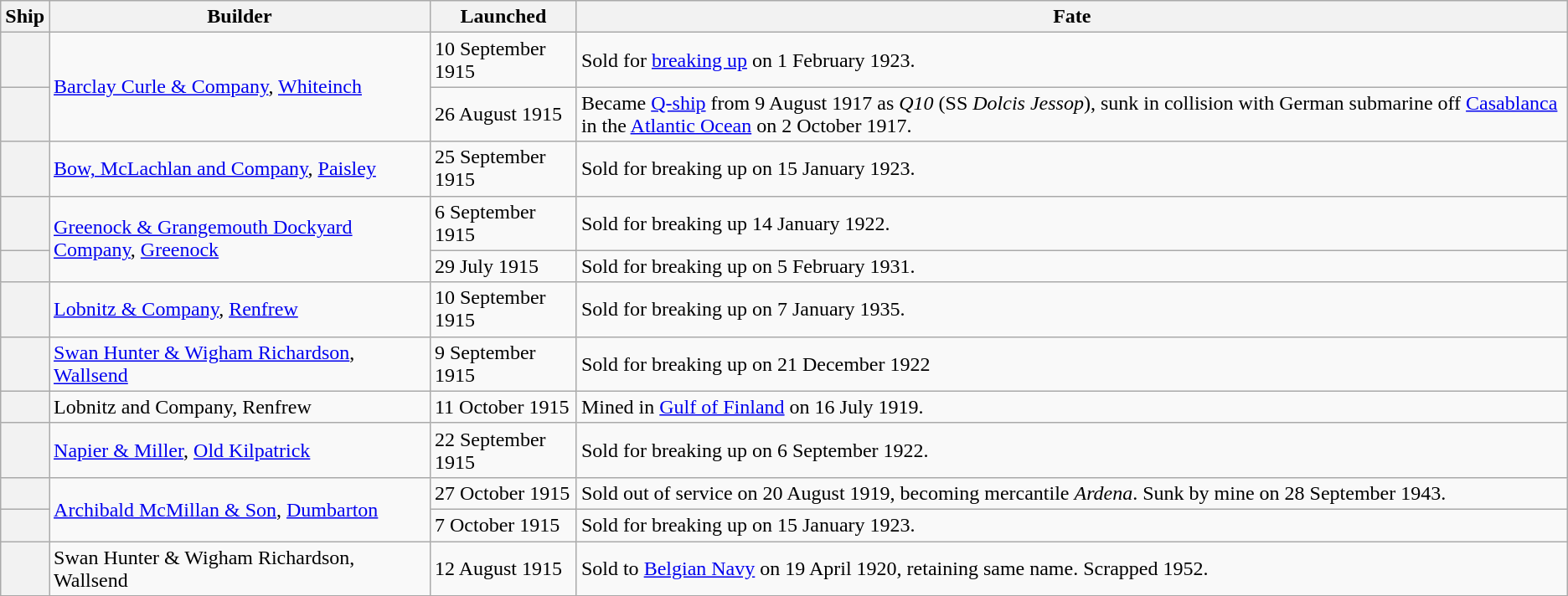<table class="wikitable plainrowheaders">
<tr>
<th scope="col">Ship</th>
<th scope="col">Builder</th>
<th scope="col">Launched</th>
<th scope="col">Fate</th>
</tr>
<tr>
<th scope="row"></th>
<td rowspan="2"><a href='#'>Barclay Curle & Company</a>, <a href='#'>Whiteinch</a></td>
<td>10 September 1915</td>
<td>Sold for <a href='#'>breaking up</a> on 1 February 1923.</td>
</tr>
<tr>
<th scope="row"></th>
<td>26 August 1915</td>
<td>Became <a href='#'>Q-ship</a> from 9 August 1917 as <em>Q10</em> (SS <em>Dolcis Jessop</em>), sunk in collision with German submarine  off <a href='#'>Casablanca</a> in the <a href='#'>Atlantic Ocean</a> on 2 October 1917.</td>
</tr>
<tr>
<th scope="row"></th>
<td><a href='#'>Bow, McLachlan and Company</a>, <a href='#'>Paisley</a></td>
<td>25 September 1915</td>
<td>Sold for breaking up on 15 January 1923.</td>
</tr>
<tr>
<th scope="row"></th>
<td rowspan="2"><a href='#'>Greenock & Grangemouth Dockyard Company</a>, <a href='#'>Greenock</a></td>
<td>6 September 1915</td>
<td>Sold for breaking up 14 January 1922.</td>
</tr>
<tr>
<th scope="row"></th>
<td>29 July 1915</td>
<td>Sold for breaking up on 5 February 1931.</td>
</tr>
<tr>
<th scope="row"></th>
<td><a href='#'>Lobnitz & Company</a>, <a href='#'>Renfrew</a></td>
<td>10 September 1915</td>
<td>Sold for breaking up on 7 January 1935.</td>
</tr>
<tr>
<th scope="row"></th>
<td><a href='#'>Swan Hunter & Wigham Richardson</a>, <a href='#'>Wallsend</a></td>
<td>9 September 1915</td>
<td>Sold for breaking up on 21 December 1922</td>
</tr>
<tr>
<th scope="row"></th>
<td>Lobnitz and Company, Renfrew</td>
<td>11 October 1915</td>
<td>Mined in <a href='#'>Gulf of Finland</a> on 16 July 1919.</td>
</tr>
<tr>
<th scope="row"></th>
<td><a href='#'>Napier & Miller</a>, <a href='#'>Old Kilpatrick</a></td>
<td>22 September 1915</td>
<td>Sold for breaking up on 6 September 1922.</td>
</tr>
<tr>
<th scope="row"></th>
<td rowspan="2"><a href='#'>Archibald McMillan & Son</a>, <a href='#'>Dumbarton</a></td>
<td>27 October 1915</td>
<td>Sold out of service on 20 August 1919, becoming mercantile <em>Ardena</em>. Sunk by mine on 28 September 1943.</td>
</tr>
<tr>
<th scope="row"></th>
<td>7 October 1915</td>
<td>Sold for breaking up on 15 January 1923.</td>
</tr>
<tr>
<th scope="row"></th>
<td>Swan Hunter & Wigham Richardson, Wallsend</td>
<td>12 August 1915</td>
<td>Sold to <a href='#'>Belgian Navy</a> on 19 April 1920, retaining same name. Scrapped 1952.</td>
</tr>
<tr>
</tr>
</table>
